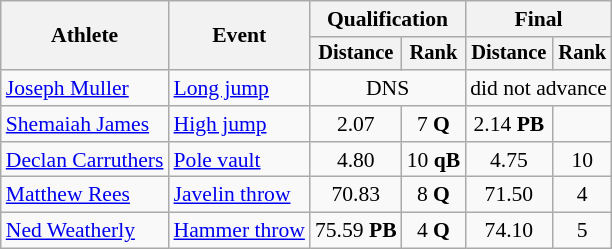<table class="wikitable" style="font-size:90%">
<tr>
<th rowspan=2>Athlete</th>
<th rowspan=2>Event</th>
<th colspan=2>Qualification</th>
<th colspan=2>Final</th>
</tr>
<tr style="font-size:95%">
<th>Distance</th>
<th>Rank</th>
<th>Distance</th>
<th>Rank</th>
</tr>
<tr align=center>
<td align=left><a href='#'>Joseph Muller</a></td>
<td align=left><a href='#'>Long jump</a></td>
<td colspan=2>DNS</td>
<td colspan=2>did not advance</td>
</tr>
<tr align=center>
<td align=left><a href='#'>Shemaiah James</a></td>
<td align=left><a href='#'>High jump</a></td>
<td>2.07</td>
<td>7 <strong>Q</strong></td>
<td>2.14 <strong>PB</strong></td>
<td></td>
</tr>
<tr align=center>
<td align=left><a href='#'>Declan Carruthers</a></td>
<td align=left><a href='#'>Pole vault</a></td>
<td>4.80</td>
<td>10 <strong>qB</strong></td>
<td>4.75</td>
<td>10</td>
</tr>
<tr align=center>
<td align=left><a href='#'>Matthew Rees</a></td>
<td align=left><a href='#'>Javelin throw</a></td>
<td>70.83</td>
<td>8 <strong>Q</strong></td>
<td>71.50</td>
<td>4</td>
</tr>
<tr align=center>
<td align=left><a href='#'>Ned Weatherly</a></td>
<td align=left><a href='#'>Hammer throw</a></td>
<td>75.59 <strong>PB</strong></td>
<td>4 <strong>Q</strong></td>
<td>74.10</td>
<td>5</td>
</tr>
</table>
